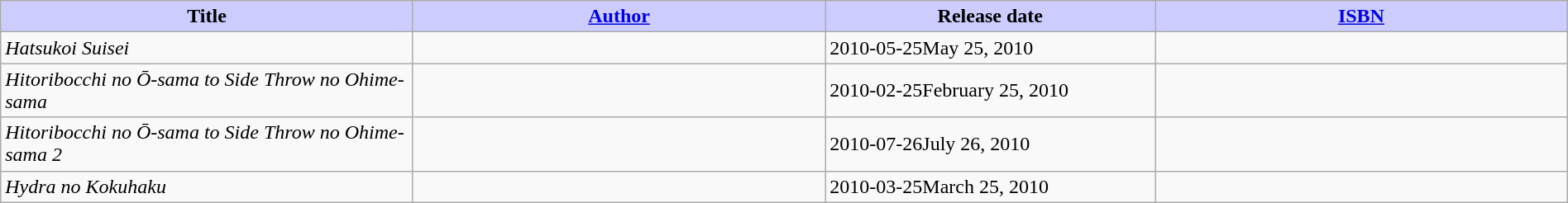<table class="wikitable" style="width: 100%;">
<tr>
<th width=25% style="background:#ccf;">Title</th>
<th width=25% style="background:#ccf;"><a href='#'>Author</a></th>
<th width=20% style="background:#ccf;">Release date</th>
<th width=25% style="background:#ccf;"><a href='#'>ISBN</a></th>
</tr>
<tr>
<td><em>Hatsukoi Suisei</em></td>
<td></td>
<td><span>2010-05-25</span>May 25, 2010</td>
<td></td>
</tr>
<tr>
<td><em>Hitoribocchi no Ō-sama to Side Throw no Ohime-sama</em></td>
<td></td>
<td><span>2010-02-25</span>February 25, 2010</td>
<td></td>
</tr>
<tr>
<td><em>Hitoribocchi no Ō-sama to Side Throw no Ohime-sama 2</em></td>
<td></td>
<td><span>2010-07-26</span>July 26, 2010</td>
<td></td>
</tr>
<tr>
<td><em>Hydra no Kokuhaku</em></td>
<td></td>
<td><span>2010-03-25</span>March 25, 2010</td>
<td></td>
</tr>
</table>
